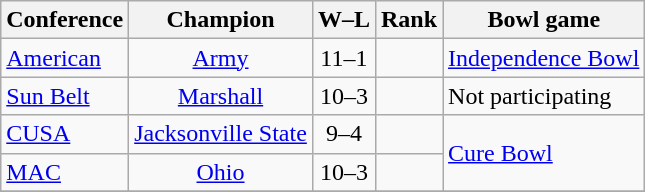<table class="wikitable sortable">
<tr>
<th>Conference</th>
<th>Champion</th>
<th>W–L</th>
<th>Rank</th>
<th>Bowl game</th>
</tr>
<tr>
<td><a href='#'>American</a></td>
<td align=center><a href='#'>Army</a></td>
<td align=center>11–1</td>
<td></td>
<td><a href='#'>Independence Bowl</a></td>
</tr>
<tr>
<td><a href='#'>Sun Belt</a></td>
<td align=center><a href='#'>Marshall</a></td>
<td align=center>10–3</td>
<td></td>
<td>Not participating</td>
</tr>
<tr>
<td><a href='#'>CUSA</a></td>
<td align=center><a href='#'>Jacksonville State</a></td>
<td align=center>9–4</td>
<td></td>
<td rowspan=2><a href='#'>Cure Bowl</a></td>
</tr>
<tr>
<td><a href='#'>MAC</a></td>
<td align=center><a href='#'>Ohio</a></td>
<td align=center>10–3</td>
<td></td>
</tr>
<tr>
</tr>
</table>
